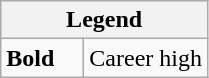<table class="wikitable">
<tr>
<th colspan="2">Legend</th>
</tr>
<tr>
<td style="width:3em;"><strong>Bold</strong></td>
<td>Career high</td>
</tr>
</table>
